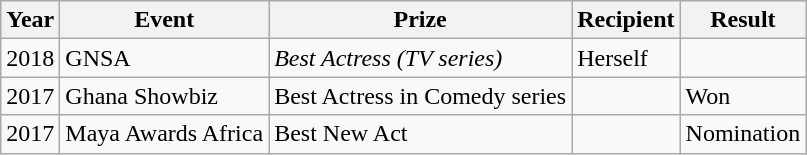<table class="wikitable">
<tr>
<th>Year</th>
<th>Event</th>
<th>Prize</th>
<th>Recipient</th>
<th>Result</th>
</tr>
<tr>
<td>2018</td>
<td>GNSA</td>
<td><em>Best Actress (TV series)</em></td>
<td>Herself</td>
<td></td>
</tr>
<tr>
<td>2017</td>
<td>Ghana Showbiz</td>
<td>Best Actress in Comedy series</td>
<td></td>
<td>Won</td>
</tr>
<tr>
<td>2017</td>
<td>Maya Awards Africa</td>
<td>Best New Act</td>
<td></td>
<td>Nomination</td>
</tr>
</table>
